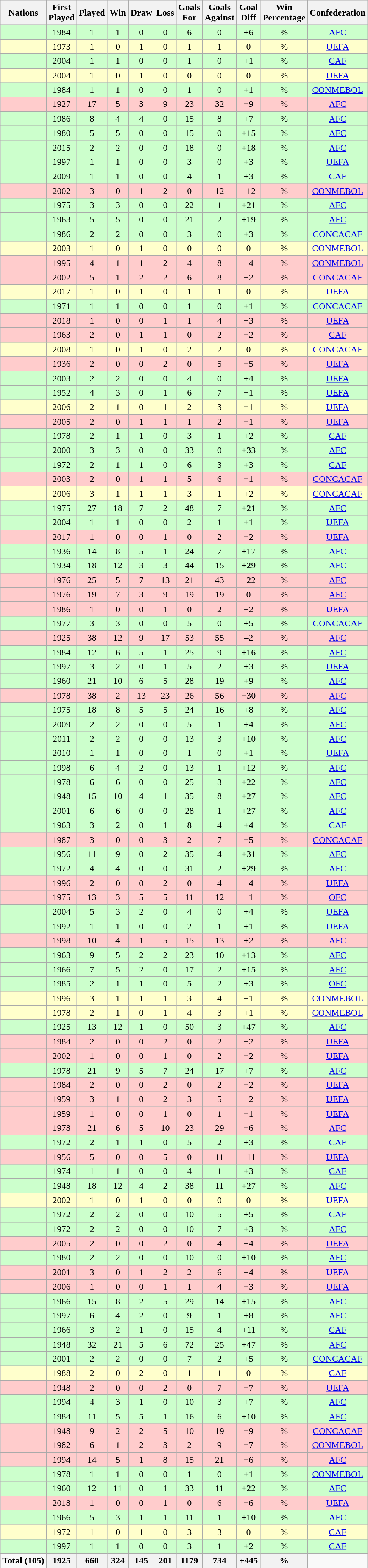<table class="wikitable sortable" style="text-align: center; font-size: 100%;">
<tr>
<th>Nations</th>
<th width=40>First Played</th>
<th width=30>Played</th>
<th width=30>Win</th>
<th width=30>Draw</th>
<th width=30>Loss</th>
<th width=35>Goals For</th>
<th width=35>Goals Against</th>
<th width=35>Goal Diff</th>
<th width=35>Win Percentage</th>
<th>Confederation</th>
</tr>
<tr style="background:#cfc;">
<td align=left></td>
<td>1984</td>
<td>1</td>
<td>1</td>
<td>0</td>
<td>0</td>
<td>6</td>
<td>0</td>
<td>+6</td>
<td>%</td>
<td><a href='#'>AFC</a></td>
</tr>
<tr style="background:#ffc;">
<td align=left></td>
<td>1973</td>
<td>1</td>
<td>0</td>
<td>1</td>
<td>0</td>
<td>1</td>
<td>1</td>
<td>0</td>
<td>%</td>
<td><a href='#'>UEFA</a></td>
</tr>
<tr style="background:#cfc;">
<td align=left></td>
<td>2004</td>
<td>1</td>
<td>1</td>
<td>0</td>
<td>0</td>
<td>1</td>
<td>0</td>
<td>+1</td>
<td>%</td>
<td><a href='#'>CAF</a></td>
</tr>
<tr style="background:#ffc;">
<td align=left></td>
<td>2004</td>
<td>1</td>
<td>0</td>
<td>1</td>
<td>0</td>
<td>0</td>
<td>0</td>
<td>0</td>
<td>%</td>
<td><a href='#'>UEFA</a></td>
</tr>
<tr style="background:#cfc;">
<td align=left></td>
<td>1984</td>
<td>1</td>
<td>1</td>
<td>0</td>
<td>0</td>
<td>1</td>
<td>0</td>
<td>+1</td>
<td>%</td>
<td><a href='#'>CONMEBOL</a></td>
</tr>
<tr style="background:#fcc;">
<td align=left></td>
<td>1927</td>
<td>17</td>
<td>5</td>
<td>3</td>
<td>9</td>
<td>23</td>
<td>32</td>
<td>−9</td>
<td>%</td>
<td><a href='#'>AFC</a></td>
</tr>
<tr style="background:#cfc;">
<td align=left></td>
<td>1986</td>
<td>8</td>
<td>4</td>
<td>4</td>
<td>0</td>
<td>15</td>
<td>8</td>
<td>+7</td>
<td>%</td>
<td><a href='#'>AFC</a></td>
</tr>
<tr style="background:#cfc;">
<td align=left></td>
<td>1980</td>
<td>5</td>
<td>5</td>
<td>0</td>
<td>0</td>
<td>15</td>
<td>0</td>
<td>+15</td>
<td>%</td>
<td><a href='#'>AFC</a></td>
</tr>
<tr style="background:#cfc;">
<td align=left></td>
<td>2015</td>
<td>2</td>
<td>2</td>
<td>0</td>
<td>0</td>
<td>18</td>
<td>0</td>
<td>+18</td>
<td>%</td>
<td><a href='#'>AFC</a></td>
</tr>
<tr style="background:#cfc;">
<td align=left></td>
<td>1997</td>
<td>1</td>
<td>1</td>
<td>0</td>
<td>0</td>
<td>3</td>
<td>0</td>
<td>+3</td>
<td>%</td>
<td><a href='#'>UEFA</a></td>
</tr>
<tr style="background:#cfc;">
<td align=left></td>
<td>2009</td>
<td>1</td>
<td>1</td>
<td>0</td>
<td>0</td>
<td>4</td>
<td>1</td>
<td>+3</td>
<td>%</td>
<td><a href='#'>CAF</a></td>
</tr>
<tr style="background:#fcc;">
<td align=left></td>
<td>2002</td>
<td>3</td>
<td>0</td>
<td>1</td>
<td>2</td>
<td>0</td>
<td>12</td>
<td>−12</td>
<td>%</td>
<td><a href='#'>CONMEBOL</a></td>
</tr>
<tr style="background:#cfc;">
<td align=left></td>
<td>1975</td>
<td>3</td>
<td>3</td>
<td>0</td>
<td>0</td>
<td>22</td>
<td>1</td>
<td>+21</td>
<td>%</td>
<td><a href='#'>AFC</a></td>
</tr>
<tr style="background:#cfc;">
<td align=left></td>
<td>1963</td>
<td>5</td>
<td>5</td>
<td>0</td>
<td>0</td>
<td>21</td>
<td>2</td>
<td>+19</td>
<td>%</td>
<td><a href='#'>AFC</a></td>
</tr>
<tr style="background:#cfc;">
<td align=left></td>
<td>1986</td>
<td>2</td>
<td>2</td>
<td>0</td>
<td>0</td>
<td>3</td>
<td>0</td>
<td>+3</td>
<td>%</td>
<td><a href='#'>CONCACAF</a></td>
</tr>
<tr style="background:#ffc;">
<td align=left></td>
<td>2003</td>
<td>1</td>
<td>0</td>
<td>1</td>
<td>0</td>
<td>0</td>
<td>0</td>
<td>0</td>
<td>%</td>
<td><a href='#'>CONMEBOL</a></td>
</tr>
<tr style="background:#fcc;">
<td align=left></td>
<td>1995</td>
<td>4</td>
<td>1</td>
<td>1</td>
<td>2</td>
<td>4</td>
<td>8</td>
<td>−4</td>
<td>%</td>
<td><a href='#'>CONMEBOL</a></td>
</tr>
<tr style="background:#fcc;">
<td align=left></td>
<td>2002</td>
<td>5</td>
<td>1</td>
<td>2</td>
<td>2</td>
<td>6</td>
<td>8</td>
<td>−2</td>
<td>%</td>
<td><a href='#'>CONCACAF</a></td>
</tr>
<tr style="background:#ffc;">
<td align=left></td>
<td>2017</td>
<td>1</td>
<td>0</td>
<td>1</td>
<td>0</td>
<td>1</td>
<td>1</td>
<td>0</td>
<td>%</td>
<td><a href='#'>UEFA</a></td>
</tr>
<tr style="background:#cfc;">
<td align=left></td>
<td>1971</td>
<td>1</td>
<td>1</td>
<td>0</td>
<td>0</td>
<td>1</td>
<td>0</td>
<td>+1</td>
<td>%</td>
<td><a href='#'>CONCACAF</a></td>
</tr>
<tr style="background:#fcc;">
<td align=left></td>
<td>2018</td>
<td>1</td>
<td>0</td>
<td>0</td>
<td>1</td>
<td>1</td>
<td>4</td>
<td>−3</td>
<td>%</td>
<td><a href='#'>UEFA</a></td>
</tr>
<tr style="background:#fcc;">
<td align=left></td>
<td>1963</td>
<td>2</td>
<td>0</td>
<td>1</td>
<td>1</td>
<td>0</td>
<td>2</td>
<td>−2</td>
<td>%</td>
<td><a href='#'>CAF</a></td>
</tr>
<tr style="background:#ffc;">
<td align=left></td>
<td>2008</td>
<td>1</td>
<td>0</td>
<td>1</td>
<td>0</td>
<td>2</td>
<td>2</td>
<td>0</td>
<td>%</td>
<td><a href='#'>CONCACAF</a></td>
</tr>
<tr style="background:#fcc;">
<td align=left></td>
<td>1936</td>
<td>2</td>
<td>0</td>
<td>0</td>
<td>2</td>
<td>0</td>
<td>5</td>
<td>−5</td>
<td>%</td>
<td><a href='#'>UEFA</a></td>
</tr>
<tr style="background:#cfc;">
<td align=left></td>
<td>2003</td>
<td>2</td>
<td>2</td>
<td>0</td>
<td>0</td>
<td>4</td>
<td>0</td>
<td>+4</td>
<td>%</td>
<td><a href='#'>UEFA</a></td>
</tr>
<tr style="background:#cfc;">
<td align=left></td>
<td>1952</td>
<td>4</td>
<td>3</td>
<td>0</td>
<td>1</td>
<td>6</td>
<td>7</td>
<td>−1</td>
<td>%</td>
<td><a href='#'>UEFA</a></td>
</tr>
<tr style="background:#ffc;">
<td align=left></td>
<td>2006</td>
<td>2</td>
<td>1</td>
<td>0</td>
<td>1</td>
<td>2</td>
<td>3</td>
<td>−1</td>
<td>%</td>
<td><a href='#'>UEFA</a></td>
</tr>
<tr style="background:#fcc;">
<td align=left></td>
<td>2005</td>
<td>2</td>
<td>0</td>
<td>1</td>
<td>1</td>
<td>1</td>
<td>2</td>
<td>−1</td>
<td>%</td>
<td><a href='#'>UEFA</a></td>
</tr>
<tr style="background:#cfc;">
<td align=left></td>
<td>1978</td>
<td>2</td>
<td>1</td>
<td>1</td>
<td>0</td>
<td>3</td>
<td>1</td>
<td>+2</td>
<td>%</td>
<td><a href='#'>CAF</a></td>
</tr>
<tr style="background:#cfc;">
<td align=left></td>
<td>2000</td>
<td>3</td>
<td>3</td>
<td>0</td>
<td>0</td>
<td>33</td>
<td>0</td>
<td>+33</td>
<td>%</td>
<td><a href='#'>AFC</a></td>
</tr>
<tr style="background:#cfc;">
<td align=left></td>
<td>1972</td>
<td>2</td>
<td>1</td>
<td>1</td>
<td>0</td>
<td>6</td>
<td>3</td>
<td>+3</td>
<td>%</td>
<td><a href='#'>CAF</a></td>
</tr>
<tr style="background:#fcc;">
<td align=left></td>
<td>2003</td>
<td>2</td>
<td>0</td>
<td>1</td>
<td>1</td>
<td>5</td>
<td>6</td>
<td>−1</td>
<td>%</td>
<td><a href='#'>CONCACAF</a></td>
</tr>
<tr style="background:#ffc;">
<td align=left></td>
<td>2006</td>
<td>3</td>
<td>1</td>
<td>1</td>
<td>1</td>
<td>3</td>
<td>1</td>
<td>+2</td>
<td>%</td>
<td><a href='#'>CONCACAF</a></td>
</tr>
<tr style="background:#cfc;">
<td align=left></td>
<td>1975</td>
<td>27</td>
<td>18</td>
<td>7</td>
<td>2</td>
<td>48</td>
<td>7</td>
<td>+21</td>
<td>%</td>
<td><a href='#'>AFC</a></td>
</tr>
<tr style="background:#cfc;">
<td align=left></td>
<td>2004</td>
<td>1</td>
<td>1</td>
<td>0</td>
<td>0</td>
<td>2</td>
<td>1</td>
<td>+1</td>
<td>%</td>
<td><a href='#'>UEFA</a></td>
</tr>
<tr style="background:#fcc;">
<td align=left></td>
<td>2017</td>
<td>1</td>
<td>0</td>
<td>0</td>
<td>1</td>
<td>0</td>
<td>2</td>
<td>−2</td>
<td>%</td>
<td><a href='#'>UEFA</a></td>
</tr>
<tr style="background:#cfc;">
<td align=left></td>
<td>1936</td>
<td>14</td>
<td>8</td>
<td>5</td>
<td>1</td>
<td>24</td>
<td>7</td>
<td>+17</td>
<td>%</td>
<td><a href='#'>AFC</a></td>
</tr>
<tr style="background:#cfc;">
<td align=left></td>
<td>1934</td>
<td>18</td>
<td>12</td>
<td>3</td>
<td>3</td>
<td>44</td>
<td>15</td>
<td>+29</td>
<td>%</td>
<td><a href='#'>AFC</a></td>
</tr>
<tr style="background:#fcc;">
<td align=left></td>
<td>1976</td>
<td>25</td>
<td>5</td>
<td>7</td>
<td>13</td>
<td>21</td>
<td>43</td>
<td>−22</td>
<td>%</td>
<td><a href='#'>AFC</a></td>
</tr>
<tr style="background:#fcc;">
<td align=left></td>
<td>1976</td>
<td>19</td>
<td>7</td>
<td>3</td>
<td>9</td>
<td>19</td>
<td>19</td>
<td>0</td>
<td>%</td>
<td><a href='#'>AFC</a></td>
</tr>
<tr style="background:#fcc;">
<td align=left></td>
<td>1986</td>
<td>1</td>
<td>0</td>
<td>0</td>
<td>1</td>
<td>0</td>
<td>2</td>
<td>−2</td>
<td>%</td>
<td><a href='#'>UEFA</a></td>
</tr>
<tr style="background:#cfc;">
<td align=left></td>
<td>1977</td>
<td>3</td>
<td>3</td>
<td>0</td>
<td>0</td>
<td>5</td>
<td>0</td>
<td>+5</td>
<td>%</td>
<td><a href='#'>CONCACAF</a></td>
</tr>
<tr style="background:#fcc;">
<td align=left></td>
<td>1925</td>
<td>38</td>
<td>12</td>
<td>9</td>
<td>17</td>
<td>53</td>
<td>55</td>
<td>–2</td>
<td>%</td>
<td><a href='#'>AFC</a></td>
</tr>
<tr style="background:#cfc;">
<td align=left></td>
<td>1984</td>
<td>12</td>
<td>6</td>
<td>5</td>
<td>1</td>
<td>25</td>
<td>9</td>
<td>+16</td>
<td>%</td>
<td><a href='#'>AFC</a></td>
</tr>
<tr style="background:#cfc;">
<td align=left></td>
<td>1997</td>
<td>3</td>
<td>2</td>
<td>0</td>
<td>1</td>
<td>5</td>
<td>2</td>
<td>+3</td>
<td>%</td>
<td><a href='#'>UEFA</a></td>
</tr>
<tr style="background:#cfc;">
<td align=left></td>
<td>1960</td>
<td>21</td>
<td>10</td>
<td>6</td>
<td>5</td>
<td>28</td>
<td>19</td>
<td>+9</td>
<td>%</td>
<td><a href='#'>AFC</a></td>
</tr>
<tr style="background:#fcc;">
<td align=left></td>
<td>1978</td>
<td>38</td>
<td>2</td>
<td>13</td>
<td>23</td>
<td>26</td>
<td>56</td>
<td>−30</td>
<td>%</td>
<td><a href='#'>AFC</a></td>
</tr>
<tr style="background:#cfc;">
<td align=left></td>
<td>1975</td>
<td>18</td>
<td>8</td>
<td>5</td>
<td>5</td>
<td>24</td>
<td>16</td>
<td>+8</td>
<td>%</td>
<td><a href='#'>AFC</a></td>
</tr>
<tr style="background:#cfc;">
<td align=left></td>
<td>2009</td>
<td>2</td>
<td>2</td>
<td>0</td>
<td>0</td>
<td>5</td>
<td>1</td>
<td>+4</td>
<td>%</td>
<td><a href='#'>AFC</a></td>
</tr>
<tr style="background:#cfc;">
<td align=left></td>
<td>2011</td>
<td>2</td>
<td>2</td>
<td>0</td>
<td>0</td>
<td>13</td>
<td>3</td>
<td>+10</td>
<td>%</td>
<td><a href='#'>AFC</a></td>
</tr>
<tr style="background:#cfc;">
<td align=left></td>
<td>2010</td>
<td>1</td>
<td>1</td>
<td>0</td>
<td>0</td>
<td>1</td>
<td>0</td>
<td>+1</td>
<td>%</td>
<td><a href='#'>UEFA</a></td>
</tr>
<tr style="background:#cfc;">
<td align=left></td>
<td>1998</td>
<td>6</td>
<td>4</td>
<td>2</td>
<td>0</td>
<td>13</td>
<td>1</td>
<td>+12</td>
<td>%</td>
<td><a href='#'>AFC</a></td>
</tr>
<tr style="background:#cfc;">
<td align=left></td>
<td>1978</td>
<td>6</td>
<td>6</td>
<td>0</td>
<td>0</td>
<td>25</td>
<td>3</td>
<td>+22</td>
<td>%</td>
<td><a href='#'>AFC</a></td>
</tr>
<tr style="background:#cfc;">
<td align=left></td>
<td>1948</td>
<td>15</td>
<td>10</td>
<td>4</td>
<td>1</td>
<td>35</td>
<td>8</td>
<td>+27</td>
<td>%</td>
<td><a href='#'>AFC</a></td>
</tr>
<tr style="background:#cfc;">
<td align=left></td>
<td>2001</td>
<td>6</td>
<td>6</td>
<td>0</td>
<td>0</td>
<td>28</td>
<td>1</td>
<td>+27</td>
<td>%</td>
<td><a href='#'>AFC</a></td>
</tr>
<tr style="background:#cfc;">
<td align=left></td>
<td>1963</td>
<td>3</td>
<td>2</td>
<td>0</td>
<td>1</td>
<td>8</td>
<td>4</td>
<td>+4</td>
<td>%</td>
<td><a href='#'>CAF</a></td>
</tr>
<tr style="background:#fcc;">
<td align=left></td>
<td>1987</td>
<td>3</td>
<td>0</td>
<td>0</td>
<td>3</td>
<td>2</td>
<td>7</td>
<td>−5</td>
<td>%</td>
<td><a href='#'>CONCACAF</a></td>
</tr>
<tr style="background:#cfc;">
<td align=left></td>
<td>1956</td>
<td>11</td>
<td>9</td>
<td>0</td>
<td>2</td>
<td>35</td>
<td>4</td>
<td>+31</td>
<td>%</td>
<td><a href='#'>AFC</a></td>
</tr>
<tr style="background:#cfc;">
<td align=left></td>
<td>1972</td>
<td>4</td>
<td>4</td>
<td>0</td>
<td>0</td>
<td>31</td>
<td>2</td>
<td>+29</td>
<td>%</td>
<td><a href='#'>AFC</a></td>
</tr>
<tr style="background:#fcc;">
<td align=left></td>
<td>1996</td>
<td>2</td>
<td>0</td>
<td>0</td>
<td>2</td>
<td>0</td>
<td>4</td>
<td>−4</td>
<td>%</td>
<td><a href='#'>UEFA</a></td>
</tr>
<tr style="background:#fcc;">
<td align=left></td>
<td>1975</td>
<td>13</td>
<td>3</td>
<td>5</td>
<td>5</td>
<td>11</td>
<td>12</td>
<td>−1</td>
<td>%</td>
<td><a href='#'>OFC</a></td>
</tr>
<tr style="background:#cfc;">
<td align=left></td>
<td>2004</td>
<td>5</td>
<td>3</td>
<td>2</td>
<td>0</td>
<td>4</td>
<td>0</td>
<td>+4</td>
<td>%</td>
<td><a href='#'>UEFA</a></td>
</tr>
<tr style="background:#cfc;">
<td align=left></td>
<td>1992</td>
<td>1</td>
<td>1</td>
<td>0</td>
<td>0</td>
<td>2</td>
<td>1</td>
<td>+1</td>
<td>%</td>
<td><a href='#'>UEFA</a></td>
</tr>
<tr style="background:#fcc;">
<td align=left></td>
<td>1998</td>
<td>10</td>
<td>4</td>
<td>1</td>
<td>5</td>
<td>15</td>
<td>13</td>
<td>+2</td>
<td>%</td>
<td><a href='#'>AFC</a></td>
</tr>
<tr style="background:#cfc;">
<td align=left></td>
<td>1963</td>
<td>9</td>
<td>5</td>
<td>2</td>
<td>2</td>
<td>23</td>
<td>10</td>
<td>+13</td>
<td>%</td>
<td><a href='#'>AFC</a></td>
</tr>
<tr style="background:#cfc;">
<td align=left></td>
<td>1966</td>
<td>7</td>
<td>5</td>
<td>2</td>
<td>0</td>
<td>17</td>
<td>2</td>
<td>+15</td>
<td>%</td>
<td><a href='#'>AFC</a></td>
</tr>
<tr style="background:#cfc;">
<td align=left></td>
<td>1985</td>
<td>2</td>
<td>1</td>
<td>1</td>
<td>0</td>
<td>5</td>
<td>2</td>
<td>+3</td>
<td>%</td>
<td><a href='#'>OFC</a></td>
</tr>
<tr style="background:#ffc;">
<td align=left></td>
<td>1996</td>
<td>3</td>
<td>1</td>
<td>1</td>
<td>1</td>
<td>3</td>
<td>4</td>
<td>−1</td>
<td>%</td>
<td><a href='#'>CONMEBOL</a></td>
</tr>
<tr style="background:#ffc;">
<td align=left></td>
<td>1978</td>
<td>2</td>
<td>1</td>
<td>0</td>
<td>1</td>
<td>4</td>
<td>3</td>
<td>+1</td>
<td>%</td>
<td><a href='#'>CONMEBOL</a></td>
</tr>
<tr style="background:#cfc;">
<td align=left></td>
<td>1925</td>
<td>13</td>
<td>12</td>
<td>1</td>
<td>0</td>
<td>50</td>
<td>3</td>
<td>+47</td>
<td>%</td>
<td><a href='#'>AFC</a></td>
</tr>
<tr style="background:#fcc;">
<td align=left></td>
<td>1984</td>
<td>2</td>
<td>0</td>
<td>0</td>
<td>2</td>
<td>0</td>
<td>2</td>
<td>−2</td>
<td>%</td>
<td><a href='#'>UEFA</a></td>
</tr>
<tr style="background:#fcc;">
<td align=left></td>
<td>2002</td>
<td>1</td>
<td>0</td>
<td>0</td>
<td>1</td>
<td>0</td>
<td>2</td>
<td>−2</td>
<td>%</td>
<td><a href='#'>UEFA</a></td>
</tr>
<tr style="background:#cfc;">
<td align=left></td>
<td>1978</td>
<td>21</td>
<td>9</td>
<td>5</td>
<td>7</td>
<td>24</td>
<td>17</td>
<td>+7</td>
<td>%</td>
<td><a href='#'>AFC</a></td>
</tr>
<tr style="background:#fcc;">
<td align=left></td>
<td>1984</td>
<td>2</td>
<td>0</td>
<td>0</td>
<td>2</td>
<td>0</td>
<td>2</td>
<td>−2</td>
<td>%</td>
<td><a href='#'>UEFA</a></td>
</tr>
<tr style="background:#fcc;">
<td align=left></td>
<td>1959</td>
<td>3</td>
<td>1</td>
<td>0</td>
<td>2</td>
<td>3</td>
<td>5</td>
<td>−2</td>
<td>%</td>
<td><a href='#'>UEFA</a></td>
</tr>
<tr style="background:#fcc;">
<td align=left></td>
<td>1959</td>
<td>1</td>
<td>0</td>
<td>0</td>
<td>1</td>
<td>0</td>
<td>1</td>
<td>−1</td>
<td>%</td>
<td><a href='#'>UEFA</a></td>
</tr>
<tr style="background:#fcc;">
<td align=left></td>
<td>1978</td>
<td>21</td>
<td>6</td>
<td>5</td>
<td>10</td>
<td>23</td>
<td>29</td>
<td>−6</td>
<td>%</td>
<td><a href='#'>AFC</a></td>
</tr>
<tr style="background:#cfc;">
<td align=left></td>
<td>1972</td>
<td>2</td>
<td>1</td>
<td>1</td>
<td>0</td>
<td>5</td>
<td>2</td>
<td>+3</td>
<td>%</td>
<td><a href='#'>CAF</a></td>
</tr>
<tr style="background:#fcc;">
<td align=left></td>
<td>1956</td>
<td>5</td>
<td>0</td>
<td>0</td>
<td>5</td>
<td>0</td>
<td>11</td>
<td>−11</td>
<td>%</td>
<td><a href='#'>UEFA</a></td>
</tr>
<tr style="background:#cfc;">
<td align=left></td>
<td>1974</td>
<td>1</td>
<td>1</td>
<td>0</td>
<td>0</td>
<td>4</td>
<td>1</td>
<td>+3</td>
<td>%</td>
<td><a href='#'>CAF</a></td>
</tr>
<tr style="background:#cfc;">
<td align=left></td>
<td>1948</td>
<td>18</td>
<td>12</td>
<td>4</td>
<td>2</td>
<td>38</td>
<td>11</td>
<td>+27</td>
<td>%</td>
<td><a href='#'>AFC</a></td>
</tr>
<tr style="background:#ffc;">
<td align=left></td>
<td>2002</td>
<td>1</td>
<td>0</td>
<td>1</td>
<td>0</td>
<td>0</td>
<td>0</td>
<td>0</td>
<td>%</td>
<td><a href='#'>UEFA</a></td>
</tr>
<tr style="background:#cfc;">
<td align=left></td>
<td>1972</td>
<td>2</td>
<td>2</td>
<td>0</td>
<td>0</td>
<td>10</td>
<td>5</td>
<td>+5</td>
<td>%</td>
<td><a href='#'>CAF</a></td>
</tr>
<tr style="background:#cfc;">
<td align=left></td>
<td>1972</td>
<td>2</td>
<td>2</td>
<td>0</td>
<td>0</td>
<td>10</td>
<td>7</td>
<td>+3</td>
<td>%</td>
<td><a href='#'>AFC</a></td>
</tr>
<tr style="background:#fcc;">
<td align=left></td>
<td>2005</td>
<td>2</td>
<td>0</td>
<td>0</td>
<td>2</td>
<td>0</td>
<td>4</td>
<td>−4</td>
<td>%</td>
<td><a href='#'>UEFA</a></td>
</tr>
<tr style="background:#cfc;">
<td align=left></td>
<td>1980</td>
<td>2</td>
<td>2</td>
<td>0</td>
<td>0</td>
<td>10</td>
<td>0</td>
<td>+10</td>
<td>%</td>
<td><a href='#'>AFC</a></td>
</tr>
<tr style="background:#fcc;">
<td align=left></td>
<td>2001</td>
<td>3</td>
<td>0</td>
<td>1</td>
<td>2</td>
<td>2</td>
<td>6</td>
<td>−4</td>
<td>%</td>
<td><a href='#'>UEFA</a></td>
</tr>
<tr style="background:#fcc;">
<td align=left></td>
<td>2006</td>
<td>1</td>
<td>0</td>
<td>0</td>
<td>1</td>
<td>1</td>
<td>4</td>
<td>−3</td>
<td>%</td>
<td><a href='#'>UEFA</a></td>
</tr>
<tr style="background:#cfc;">
<td align=left></td>
<td>1966</td>
<td>15</td>
<td>8</td>
<td>2</td>
<td>5</td>
<td>29</td>
<td>14</td>
<td>+15</td>
<td>%</td>
<td><a href='#'>AFC</a></td>
</tr>
<tr style="background:#cfc;">
<td align=left></td>
<td>1997</td>
<td>6</td>
<td>4</td>
<td>2</td>
<td>0</td>
<td>9</td>
<td>1</td>
<td>+8</td>
<td>%</td>
<td><a href='#'>AFC</a></td>
</tr>
<tr style="background:#cfc;">
<td align=left></td>
<td>1966</td>
<td>3</td>
<td>2</td>
<td>1</td>
<td>0</td>
<td>15</td>
<td>4</td>
<td>+11</td>
<td>%</td>
<td><a href='#'>CAF</a></td>
</tr>
<tr style="background:#cfc;">
<td align=left></td>
<td>1948</td>
<td>32</td>
<td>21</td>
<td>5</td>
<td>6</td>
<td>72</td>
<td>25</td>
<td>+47</td>
<td>%</td>
<td><a href='#'>AFC</a></td>
</tr>
<tr style="background:#cfc;">
<td align=left></td>
<td>2001</td>
<td>2</td>
<td>2</td>
<td>0</td>
<td>0</td>
<td>7</td>
<td>2</td>
<td>+5</td>
<td>%</td>
<td><a href='#'>CONCACAF</a></td>
</tr>
<tr style="background:#ffc;">
<td align=left></td>
<td>1988</td>
<td>2</td>
<td>0</td>
<td>2</td>
<td>0</td>
<td>1</td>
<td>1</td>
<td>0</td>
<td>%</td>
<td><a href='#'>CAF</a></td>
</tr>
<tr style="background:#fcc;">
<td align=left></td>
<td>1948</td>
<td>2</td>
<td>0</td>
<td>0</td>
<td>2</td>
<td>0</td>
<td>7</td>
<td>−7</td>
<td>%</td>
<td><a href='#'>UEFA</a></td>
</tr>
<tr style="background:#cfc;">
<td align=left></td>
<td>1994</td>
<td>4</td>
<td>3</td>
<td>1</td>
<td>0</td>
<td>10</td>
<td>3</td>
<td>+7</td>
<td>%</td>
<td><a href='#'>AFC</a></td>
</tr>
<tr style="background:#cfc;">
<td align=left></td>
<td>1984</td>
<td>11</td>
<td>5</td>
<td>5</td>
<td>1</td>
<td>16</td>
<td>6</td>
<td>+10</td>
<td>%</td>
<td><a href='#'>AFC</a></td>
</tr>
<tr style="background:#fcc;">
<td align=left></td>
<td>1948</td>
<td>9</td>
<td>2</td>
<td>2</td>
<td>5</td>
<td>10</td>
<td>19</td>
<td>−9</td>
<td>%</td>
<td><a href='#'>CONCACAF</a></td>
</tr>
<tr style="background:#fcc;">
<td align=left></td>
<td>1982</td>
<td>6</td>
<td>1</td>
<td>2</td>
<td>3</td>
<td>2</td>
<td>9</td>
<td>−7</td>
<td>%</td>
<td><a href='#'>CONMEBOL</a></td>
</tr>
<tr style="background:#fcc;">
<td align=left></td>
<td>1994</td>
<td>14</td>
<td>5</td>
<td>1</td>
<td>8</td>
<td>15</td>
<td>21</td>
<td>−6</td>
<td>%</td>
<td><a href='#'>AFC</a></td>
</tr>
<tr style="background:#cfc;">
<td align=left></td>
<td>1978</td>
<td>1</td>
<td>1</td>
<td>0</td>
<td>0</td>
<td>1</td>
<td>0</td>
<td>+1</td>
<td>%</td>
<td><a href='#'>CONMEBOL</a></td>
</tr>
<tr style="background:#cfc;">
<td align=left></td>
<td>1960</td>
<td>12</td>
<td>11</td>
<td>0</td>
<td>1</td>
<td>33</td>
<td>11</td>
<td>+22</td>
<td>%</td>
<td><a href='#'>AFC</a></td>
</tr>
<tr style="background:#fcc;">
<td align=left></td>
<td>2018</td>
<td>1</td>
<td>0</td>
<td>0</td>
<td>1</td>
<td>0</td>
<td>6</td>
<td>−6</td>
<td>%</td>
<td><a href='#'>UEFA</a></td>
</tr>
<tr style="background:#cfc;">
<td align=left></td>
<td>1966</td>
<td>5</td>
<td>3</td>
<td>1</td>
<td>1</td>
<td>11</td>
<td>1</td>
<td>+10</td>
<td>%</td>
<td><a href='#'>AFC</a></td>
</tr>
<tr style="background:#ffc;">
<td align=left></td>
<td>1972</td>
<td>1</td>
<td>0</td>
<td>1</td>
<td>0</td>
<td>3</td>
<td>3</td>
<td>0</td>
<td>%</td>
<td><a href='#'>CAF</a></td>
</tr>
<tr style="background:#cfc;">
<td align=left></td>
<td>1997</td>
<td>1</td>
<td>1</td>
<td>0</td>
<td>0</td>
<td>3</td>
<td>1</td>
<td>+2</td>
<td>%</td>
<td><a href='#'>CAF</a></td>
</tr>
<tr>
<td align=center><strong>Total (105)</strong></td>
<th><strong>1925</strong></th>
<th><strong>660</strong></th>
<th><strong>324</strong></th>
<th><strong>145</strong></th>
<th><strong>201</strong></th>
<th><strong>1179</strong></th>
<th><strong>734</strong></th>
<th><strong>+445</strong></th>
<th>%</th>
<td></td>
</tr>
</table>
